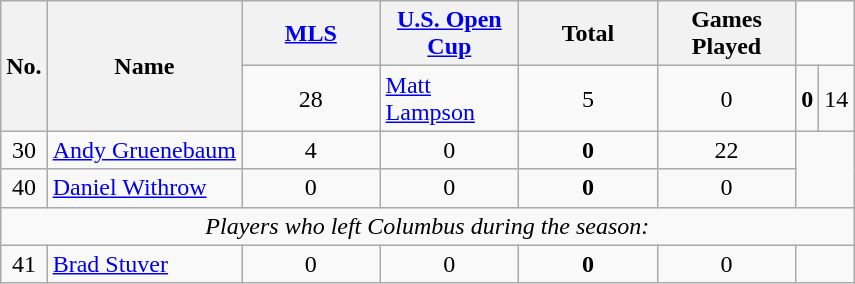<table class="wikitable sortable" style="text-align: center;">
<tr>
<th rowspan=2>No.</th>
<th rowspan=2>Name</th>
<th style="width:85px;"><a href='#'>MLS</a></th>
<th style="width:85px;"><a href='#'>U.S. Open Cup</a></th>
<th style="width:85px;"><strong>Total</strong></th>
<th style="width:85px;"><strong>Games Played</strong></th>
</tr>
<tr>
<td>28</td>
<td align=left> <a href='#'>Matt Lampson</a></td>
<td>5</td>
<td>0</td>
<td><strong>0</strong></td>
<td>14</td>
</tr>
<tr>
<td>30</td>
<td align=left> <a href='#'>Andy Gruenebaum</a></td>
<td>4</td>
<td>0</td>
<td><strong>0</strong></td>
<td>22</td>
</tr>
<tr>
<td>40</td>
<td align=left> <a href='#'>Daniel Withrow</a></td>
<td>0</td>
<td>0</td>
<td><strong>0</strong></td>
<td>0</td>
</tr>
<tr>
<td colspan=9 align=center><em>Players who left Columbus during the season:</em></td>
</tr>
<tr>
<td>41</td>
<td align=left> <a href='#'>Brad Stuver</a></td>
<td>0</td>
<td>0</td>
<td><strong>0</strong></td>
<td>0</td>
</tr>
</table>
